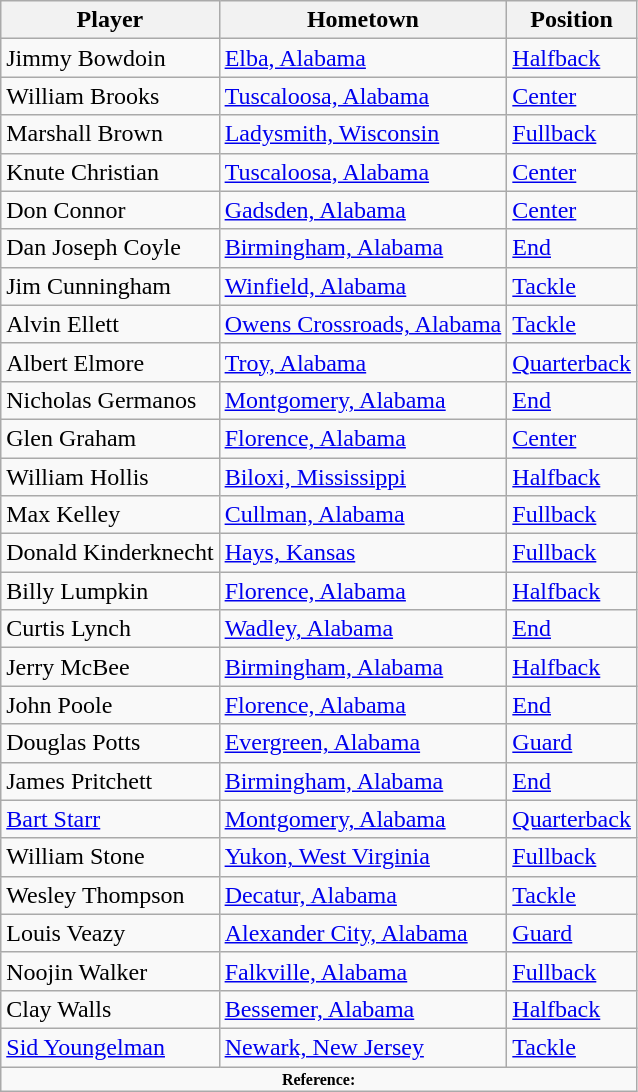<table class="wikitable" border="1">
<tr ;>
<th>Player</th>
<th>Hometown</th>
<th>Position</th>
</tr>
<tr>
<td>Jimmy Bowdoin</td>
<td><a href='#'>Elba, Alabama</a></td>
<td><a href='#'>Halfback</a></td>
</tr>
<tr>
<td>William Brooks</td>
<td><a href='#'>Tuscaloosa, Alabama</a></td>
<td><a href='#'>Center</a></td>
</tr>
<tr>
<td>Marshall Brown</td>
<td><a href='#'>Ladysmith, Wisconsin</a></td>
<td><a href='#'>Fullback</a></td>
</tr>
<tr>
<td>Knute Christian</td>
<td><a href='#'>Tuscaloosa, Alabama</a></td>
<td><a href='#'>Center</a></td>
</tr>
<tr>
<td>Don Connor</td>
<td><a href='#'>Gadsden, Alabama</a></td>
<td><a href='#'>Center</a></td>
</tr>
<tr>
<td>Dan Joseph Coyle</td>
<td><a href='#'>Birmingham, Alabama</a></td>
<td><a href='#'>End</a></td>
</tr>
<tr>
<td>Jim Cunningham</td>
<td><a href='#'>Winfield, Alabama</a></td>
<td><a href='#'>Tackle</a></td>
</tr>
<tr>
<td>Alvin Ellett</td>
<td><a href='#'>Owens Crossroads, Alabama</a></td>
<td><a href='#'>Tackle</a></td>
</tr>
<tr>
<td>Albert Elmore</td>
<td><a href='#'>Troy, Alabama</a></td>
<td><a href='#'>Quarterback</a></td>
</tr>
<tr>
<td>Nicholas Germanos</td>
<td><a href='#'>Montgomery, Alabama</a></td>
<td><a href='#'>End</a></td>
</tr>
<tr>
<td>Glen Graham</td>
<td><a href='#'>Florence, Alabama</a></td>
<td><a href='#'>Center</a></td>
</tr>
<tr>
<td>William Hollis</td>
<td><a href='#'>Biloxi, Mississippi</a></td>
<td><a href='#'>Halfback</a></td>
</tr>
<tr>
<td>Max Kelley</td>
<td><a href='#'>Cullman, Alabama</a></td>
<td><a href='#'>Fullback</a></td>
</tr>
<tr>
<td>Donald Kinderknecht</td>
<td><a href='#'>Hays, Kansas</a></td>
<td><a href='#'>Fullback</a></td>
</tr>
<tr>
<td>Billy Lumpkin</td>
<td><a href='#'>Florence, Alabama</a></td>
<td><a href='#'>Halfback</a></td>
</tr>
<tr>
<td>Curtis Lynch</td>
<td><a href='#'>Wadley, Alabama</a></td>
<td><a href='#'>End</a></td>
</tr>
<tr>
<td>Jerry McBee</td>
<td><a href='#'>Birmingham, Alabama</a></td>
<td><a href='#'>Halfback</a></td>
</tr>
<tr>
<td>John Poole</td>
<td><a href='#'>Florence, Alabama</a></td>
<td><a href='#'>End</a></td>
</tr>
<tr>
<td>Douglas Potts</td>
<td><a href='#'>Evergreen, Alabama</a></td>
<td><a href='#'>Guard</a></td>
</tr>
<tr>
<td>James Pritchett</td>
<td><a href='#'>Birmingham, Alabama</a></td>
<td><a href='#'>End</a></td>
</tr>
<tr>
<td><a href='#'>Bart Starr</a></td>
<td><a href='#'>Montgomery, Alabama</a></td>
<td><a href='#'>Quarterback</a></td>
</tr>
<tr>
<td>William Stone</td>
<td><a href='#'>Yukon, West Virginia</a></td>
<td><a href='#'>Fullback</a></td>
</tr>
<tr>
<td>Wesley Thompson</td>
<td><a href='#'>Decatur, Alabama</a></td>
<td><a href='#'>Tackle</a></td>
</tr>
<tr>
<td>Louis Veazy</td>
<td><a href='#'>Alexander City, Alabama</a></td>
<td><a href='#'>Guard</a></td>
</tr>
<tr>
<td>Noojin Walker</td>
<td><a href='#'>Falkville, Alabama</a></td>
<td><a href='#'>Fullback</a></td>
</tr>
<tr>
<td>Clay Walls</td>
<td><a href='#'>Bessemer, Alabama</a></td>
<td><a href='#'>Halfback</a></td>
</tr>
<tr>
<td><a href='#'>Sid Youngelman</a></td>
<td><a href='#'>Newark, New Jersey</a></td>
<td><a href='#'>Tackle</a></td>
</tr>
<tr>
<td colspan="3" style="font-size: 8pt" align="center"><strong>Reference:</strong></td>
</tr>
</table>
